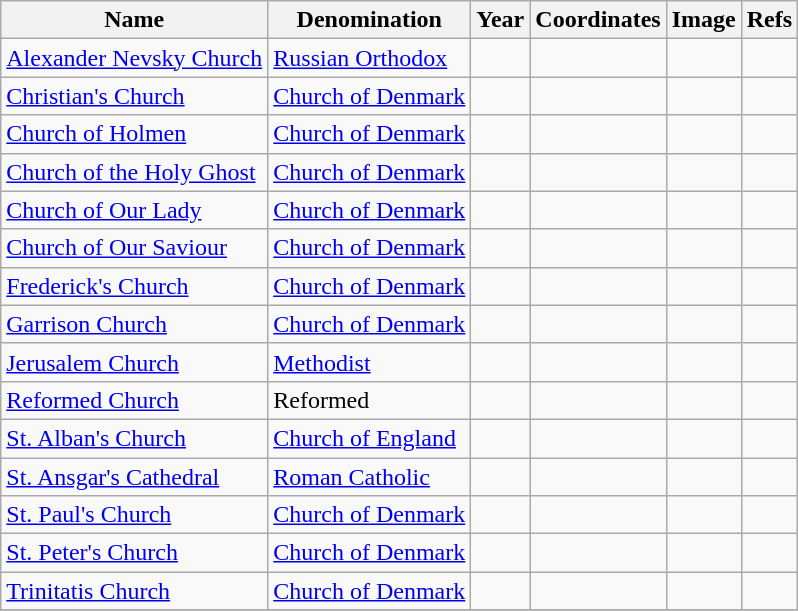<table class="wikitable sortable">
<tr>
<th>Name</th>
<th>Denomination</th>
<th>Year</th>
<th>Coordinates</th>
<th>Image</th>
<th>Refs</th>
</tr>
<tr>
<td><a href='#'>Alexander Nevsky Church</a></td>
<td><a href='#'>Russian Orthodox</a></td>
<td></td>
<td></td>
<td></td>
<td></td>
</tr>
<tr>
<td><a href='#'>Christian's Church</a></td>
<td><a href='#'>Church of Denmark</a></td>
<td></td>
<td></td>
<td></td>
<td></td>
</tr>
<tr>
<td><a href='#'>Church of Holmen</a></td>
<td><a href='#'>Church of Denmark</a></td>
<td></td>
<td></td>
<td></td>
<td></td>
</tr>
<tr>
<td><a href='#'>Church of the Holy Ghost</a></td>
<td><a href='#'>Church of Denmark</a></td>
<td></td>
<td></td>
<td></td>
<td></td>
</tr>
<tr>
<td><a href='#'>Church of Our Lady</a></td>
<td><a href='#'>Church of Denmark</a></td>
<td></td>
<td></td>
<td></td>
<td></td>
</tr>
<tr>
<td><a href='#'>Church of Our Saviour</a></td>
<td><a href='#'>Church of Denmark</a></td>
<td></td>
<td></td>
<td></td>
<td></td>
</tr>
<tr>
<td><a href='#'>Frederick's Church</a></td>
<td><a href='#'>Church of Denmark</a></td>
<td></td>
<td></td>
<td></td>
<td></td>
</tr>
<tr>
<td><a href='#'>Garrison Church</a></td>
<td><a href='#'>Church of Denmark</a></td>
<td></td>
<td></td>
<td></td>
<td></td>
</tr>
<tr>
<td><a href='#'>Jerusalem Church</a></td>
<td><a href='#'>Methodist</a></td>
<td></td>
<td></td>
<td></td>
<td></td>
</tr>
<tr>
<td><a href='#'>Reformed Church</a></td>
<td>Reformed</td>
<td></td>
<td></td>
<td></td>
<td></td>
</tr>
<tr>
<td><a href='#'>St. Alban's Church</a></td>
<td><a href='#'>Church of England</a></td>
<td></td>
<td></td>
<td></td>
<td></td>
</tr>
<tr>
<td><a href='#'>St. Ansgar's Cathedral</a></td>
<td><a href='#'>Roman Catholic</a></td>
<td></td>
<td></td>
<td></td>
<td></td>
</tr>
<tr>
<td><a href='#'>St. Paul's Church</a></td>
<td><a href='#'>Church of Denmark</a></td>
<td></td>
<td></td>
<td></td>
<td></td>
</tr>
<tr>
<td><a href='#'>St. Peter's Church</a></td>
<td><a href='#'>Church of Denmark</a></td>
<td></td>
<td></td>
<td></td>
<td></td>
</tr>
<tr>
<td><a href='#'>Trinitatis Church</a></td>
<td><a href='#'>Church of Denmark</a></td>
<td></td>
<td></td>
<td></td>
<td></td>
</tr>
<tr>
</tr>
</table>
